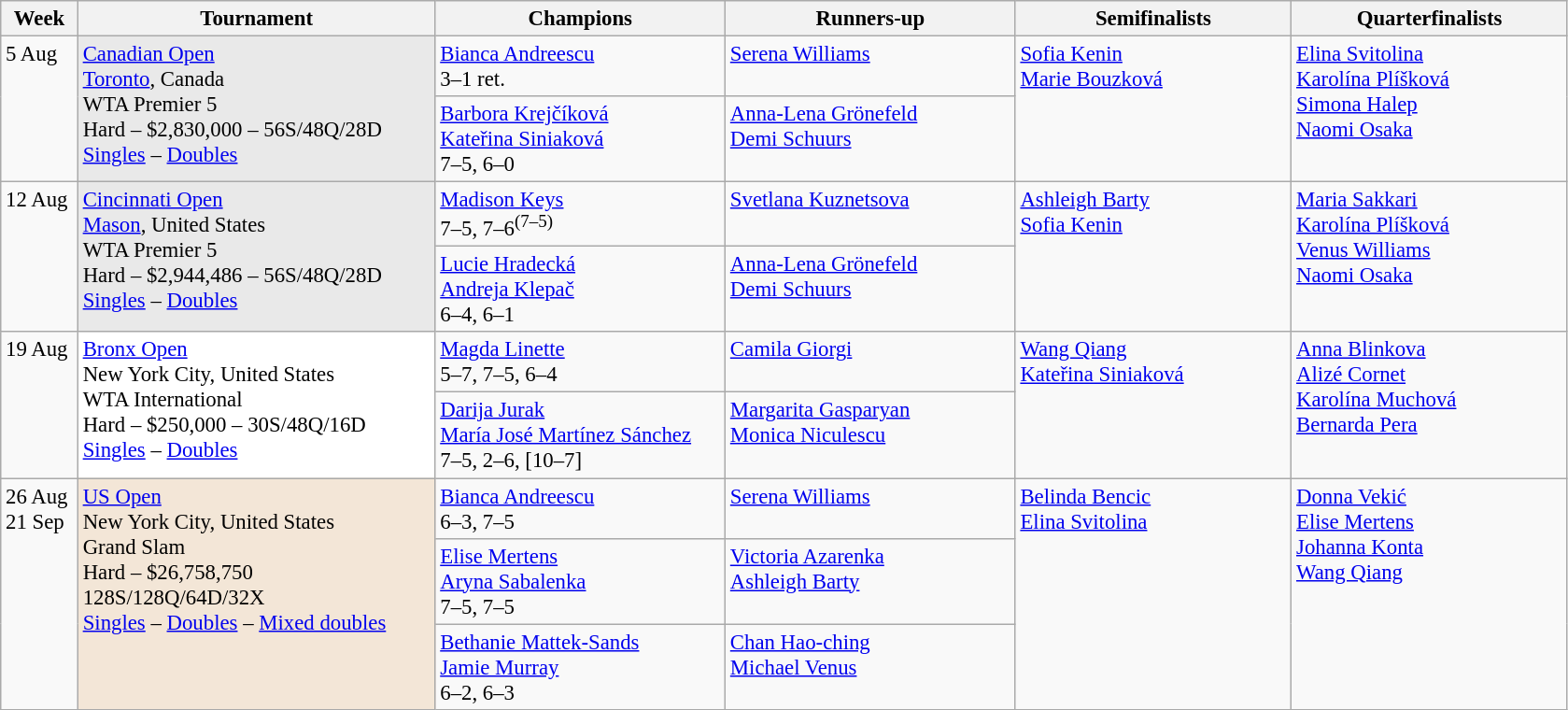<table class=wikitable style=font-size:95%>
<tr>
<th style="width:48px;">Week</th>
<th style="width:248px;">Tournament</th>
<th style="width:200px;">Champions</th>
<th style="width:200px;">Runners-up</th>
<th style="width:190px;">Semifinalists</th>
<th style="width:190px;">Quarterfinalists</th>
</tr>
<tr valign=top>
<td rowspan=2>5 Aug</td>
<td style="background:#E9E9E9;" rowspan="2"><a href='#'>Canadian Open</a><br> <a href='#'>Toronto</a>, Canada<br>WTA Premier 5<br>Hard – $2,830,000 – 56S/48Q/28D<br><a href='#'>Singles</a> – <a href='#'>Doubles</a></td>
<td> <a href='#'>Bianca Andreescu</a> <br> 3–1 ret.</td>
<td> <a href='#'>Serena Williams</a></td>
<td rowspan=2> <a href='#'>Sofia Kenin</a> <br>  <a href='#'>Marie Bouzková</a></td>
<td rowspan=2> <a href='#'>Elina Svitolina</a><br> <a href='#'>Karolína Plíšková</a> <br>  <a href='#'>Simona Halep</a> <br>  <a href='#'>Naomi Osaka</a></td>
</tr>
<tr valign=top>
<td> <a href='#'>Barbora Krejčíková</a> <br>  <a href='#'>Kateřina Siniaková</a> <br> 7–5, 6–0</td>
<td> <a href='#'>Anna-Lena Grönefeld</a> <br>  <a href='#'>Demi Schuurs</a></td>
</tr>
<tr valign=top>
<td rowspan=2>12 Aug</td>
<td style="background:#E9E9E9;" rowspan="2"><a href='#'>Cincinnati Open</a><br> <a href='#'>Mason</a>, United States<br>WTA Premier 5<br>Hard – $2,944,486 – 56S/48Q/28D<br><a href='#'>Singles</a> – <a href='#'>Doubles</a></td>
<td> <a href='#'>Madison Keys</a> <br> 7–5, 7–6<sup>(7–5)</sup></td>
<td> <a href='#'>Svetlana Kuznetsova</a></td>
<td rowspan=2> <a href='#'>Ashleigh Barty</a> <br>  <a href='#'>Sofia Kenin</a></td>
<td rowspan=2> <a href='#'>Maria Sakkari</a><br> <a href='#'>Karolína Plíšková</a> <br> <a href='#'>Venus Williams</a> <br>  <a href='#'>Naomi Osaka</a></td>
</tr>
<tr valign=top>
<td> <a href='#'>Lucie Hradecká</a> <br>  <a href='#'>Andreja Klepač</a> <br> 6–4, 6–1</td>
<td> <a href='#'>Anna-Lena Grönefeld</a> <br>  <a href='#'>Demi Schuurs</a></td>
</tr>
<tr valign=top>
<td rowspan=2>19 Aug</td>
<td style="background:#fff;" rowspan="2"><a href='#'>Bronx Open</a><br> New York City, United States<br>WTA International<br>Hard – $250,000 – 30S/48Q/16D<br><a href='#'>Singles</a> – <a href='#'>Doubles</a></td>
<td> <a href='#'>Magda Linette</a> <br> 5–7, 7–5, 6–4</td>
<td> <a href='#'>Camila Giorgi</a></td>
<td rowspan=2> <a href='#'>Wang Qiang</a><br> <a href='#'>Kateřina Siniaková</a></td>
<td rowspan=2> <a href='#'>Anna Blinkova</a> <br> <a href='#'>Alizé Cornet</a> <br> <a href='#'>Karolína Muchová</a> <br>  <a href='#'>Bernarda Pera</a></td>
</tr>
<tr valign=top>
<td> <a href='#'>Darija Jurak</a> <br>  <a href='#'>María José Martínez Sánchez</a> <br> 7–5, 2–6, [10–7]</td>
<td> <a href='#'>Margarita Gasparyan</a> <br>  <a href='#'>Monica Niculescu</a></td>
</tr>
<tr valign=top>
<td rowspan=3>26 Aug <br>21 Sep</td>
<td style="background:#F3E6D7;" rowspan="3"><a href='#'>US Open</a><br> New York City, United States<br>Grand Slam<br>Hard – $26,758,750<br>128S/128Q/64D/32X<br><a href='#'>Singles</a> – <a href='#'>Doubles</a> – <a href='#'>Mixed doubles</a></td>
<td> <a href='#'>Bianca Andreescu</a> <br> 6–3, 7–5</td>
<td> <a href='#'>Serena Williams</a></td>
<td rowspan=3> <a href='#'>Belinda Bencic</a> <br> <a href='#'>Elina Svitolina</a></td>
<td rowspan=3> <a href='#'>Donna Vekić</a><br> <a href='#'>Elise Mertens</a><br>  <a href='#'>Johanna Konta</a> <br> <a href='#'>Wang Qiang</a></td>
</tr>
<tr valign=top>
<td> <a href='#'>Elise Mertens</a> <br>  <a href='#'>Aryna Sabalenka</a><br>7–5, 7–5</td>
<td> <a href='#'>Victoria Azarenka</a>  <br>  <a href='#'>Ashleigh Barty</a></td>
</tr>
<tr valign=top>
<td> <a href='#'>Bethanie Mattek-Sands</a> <br>  <a href='#'>Jamie Murray</a><br>6–2, 6–3</td>
<td> <a href='#'>Chan Hao-ching</a> <br>  <a href='#'>Michael Venus</a></td>
</tr>
</table>
